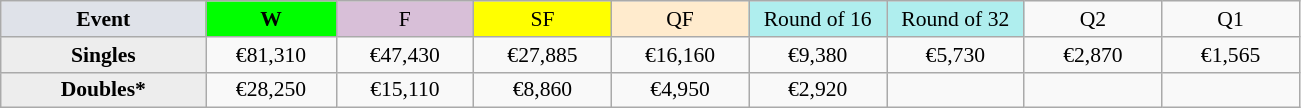<table class=wikitable style=font-size:90%;text-align:center>
<tr>
<td style="width:130px; background:#dfe2e9;"><strong>Event</strong></td>
<td style="width:80px; background:lime;"><strong>W</strong></td>
<td style="width:85px; background:thistle;">F</td>
<td style="width:85px; background:#ff0;">SF</td>
<td style="width:85px; background:#ffebcd;">QF</td>
<td style="width:85px; background:#afeeee;">Round of 16</td>
<td style="width:85px; background:#afeeee;">Round of 32</td>
<td width=85>Q2</td>
<td width=85>Q1</td>
</tr>
<tr>
<td style="background:#ededed;"><strong>Singles</strong></td>
<td>€81,310</td>
<td>€47,430</td>
<td>€27,885</td>
<td>€16,160</td>
<td>€9,380</td>
<td>€5,730</td>
<td>€2,870</td>
<td>€1,565</td>
</tr>
<tr>
<td style="background:#ededed;"><strong>Doubles*</strong></td>
<td>€28,250</td>
<td>€15,110</td>
<td>€8,860</td>
<td>€4,950</td>
<td>€2,920</td>
<td></td>
<td></td>
<td></td>
</tr>
</table>
